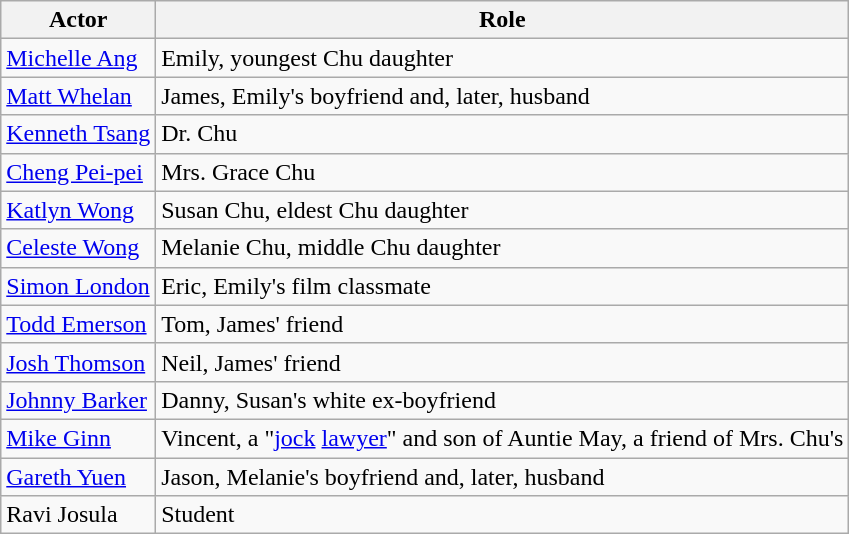<table class="wikitable">
<tr>
<th>Actor</th>
<th>Role</th>
</tr>
<tr>
<td><a href='#'>Michelle Ang</a></td>
<td>Emily, youngest Chu daughter</td>
</tr>
<tr>
<td><a href='#'>Matt Whelan</a></td>
<td>James, Emily's boyfriend and, later, husband</td>
</tr>
<tr>
<td><a href='#'>Kenneth Tsang</a></td>
<td>Dr. Chu</td>
</tr>
<tr>
<td><a href='#'>Cheng Pei-pei</a></td>
<td>Mrs. Grace Chu</td>
</tr>
<tr>
<td><a href='#'>Katlyn Wong</a></td>
<td>Susan Chu, eldest Chu daughter</td>
</tr>
<tr>
<td><a href='#'>Celeste Wong</a></td>
<td>Melanie Chu, middle Chu daughter</td>
</tr>
<tr>
<td><a href='#'>Simon London</a></td>
<td>Eric, Emily's film classmate</td>
</tr>
<tr>
<td><a href='#'>Todd Emerson</a></td>
<td>Tom, James' friend</td>
</tr>
<tr>
<td><a href='#'>Josh Thomson</a></td>
<td>Neil, James' friend</td>
</tr>
<tr>
<td><a href='#'>Johnny Barker</a></td>
<td>Danny, Susan's white ex-boyfriend</td>
</tr>
<tr>
<td><a href='#'>Mike Ginn</a></td>
<td>Vincent, a "<a href='#'>jock</a> <a href='#'>lawyer</a>" and son of Auntie May, a friend of Mrs. Chu's</td>
</tr>
<tr>
<td><a href='#'>Gareth Yuen</a></td>
<td>Jason, Melanie's boyfriend and, later, husband</td>
</tr>
<tr>
<td>Ravi Josula</td>
<td>Student</td>
</tr>
</table>
